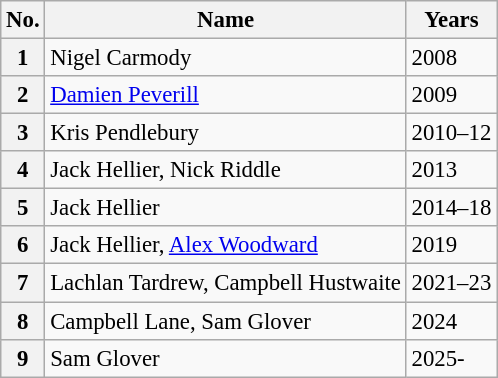<table class="wikitable" style="text-align:left; font-size:95%">
<tr>
<th>No.</th>
<th>Name</th>
<th>Years</th>
</tr>
<tr>
<th align=center>1</th>
<td>Nigel Carmody</td>
<td align=left>2008</td>
</tr>
<tr>
<th align=center>2</th>
<td><a href='#'>Damien Peverill</a></td>
<td align=left>2009</td>
</tr>
<tr>
<th align=center>3</th>
<td>Kris Pendlebury</td>
<td align=left>2010–12</td>
</tr>
<tr>
<th align=center>4</th>
<td>Jack Hellier, Nick Riddle</td>
<td align=left>2013</td>
</tr>
<tr>
<th align=center>5</th>
<td>Jack Hellier</td>
<td align=left>2014–18</td>
</tr>
<tr>
<th align=center>6</th>
<td>Jack Hellier, <a href='#'>Alex Woodward</a></td>
<td align=left>2019</td>
</tr>
<tr>
<th align=center>7</th>
<td>Lachlan Tardrew, Campbell Hustwaite</td>
<td align=left>2021–23</td>
</tr>
<tr>
<th align=center>8</th>
<td>Campbell Lane, Sam Glover</td>
<td align=left>2024</td>
</tr>
<tr>
<th align=center>9</th>
<td>Sam Glover</td>
<td align=left>2025-</td>
</tr>
</table>
